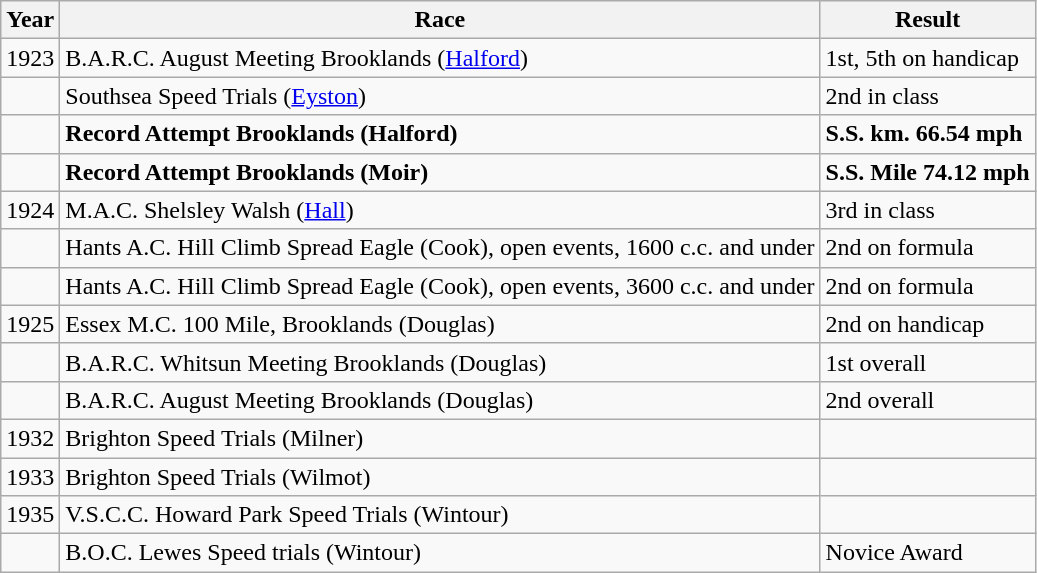<table class="wikitable">
<tr>
<th>Year</th>
<th>Race</th>
<th>Result</th>
</tr>
<tr>
<td>1923</td>
<td>B.A.R.C. August Meeting Brooklands (<a href='#'>Halford</a>)</td>
<td>1st, 5th on handicap</td>
</tr>
<tr>
<td></td>
<td>Southsea Speed Trials (<a href='#'>Eyston</a>)</td>
<td>2nd in class</td>
</tr>
<tr>
<td></td>
<td><strong>Record Attempt Brooklands (Halford)</strong></td>
<td><strong>S.S. km. 66.54 mph</strong></td>
</tr>
<tr>
<td></td>
<td><strong>Record Attempt Brooklands (Moir)</strong></td>
<td><strong>S.S. Mile 74.12 mph</strong></td>
</tr>
<tr>
<td>1924</td>
<td>M.A.C. Shelsley Walsh (<a href='#'>Hall</a>)</td>
<td>3rd in class</td>
</tr>
<tr>
<td></td>
<td>Hants A.C. Hill Climb Spread Eagle (Cook), open events, 1600 c.c. and under</td>
<td>2nd on formula</td>
</tr>
<tr>
<td></td>
<td>Hants A.C. Hill Climb Spread Eagle (Cook), open events, 3600 c.c. and under</td>
<td>2nd on formula</td>
</tr>
<tr>
<td>1925</td>
<td>Essex M.C. 100 Mile, Brooklands (Douglas)</td>
<td>2nd on handicap</td>
</tr>
<tr>
<td></td>
<td>B.A.R.C. Whitsun Meeting Brooklands (Douglas)</td>
<td>1st overall</td>
</tr>
<tr>
<td></td>
<td>B.A.R.C. August Meeting Brooklands (Douglas)</td>
<td>2nd overall</td>
</tr>
<tr>
<td>1932</td>
<td>Brighton Speed Trials (Milner)</td>
<td></td>
</tr>
<tr>
<td>1933</td>
<td>Brighton Speed Trials (Wilmot)</td>
<td></td>
</tr>
<tr>
<td>1935</td>
<td>V.S.C.C. Howard Park Speed Trials (Wintour)</td>
<td></td>
</tr>
<tr>
<td></td>
<td>B.O.C. Lewes Speed trials (Wintour)</td>
<td>Novice Award</td>
</tr>
</table>
